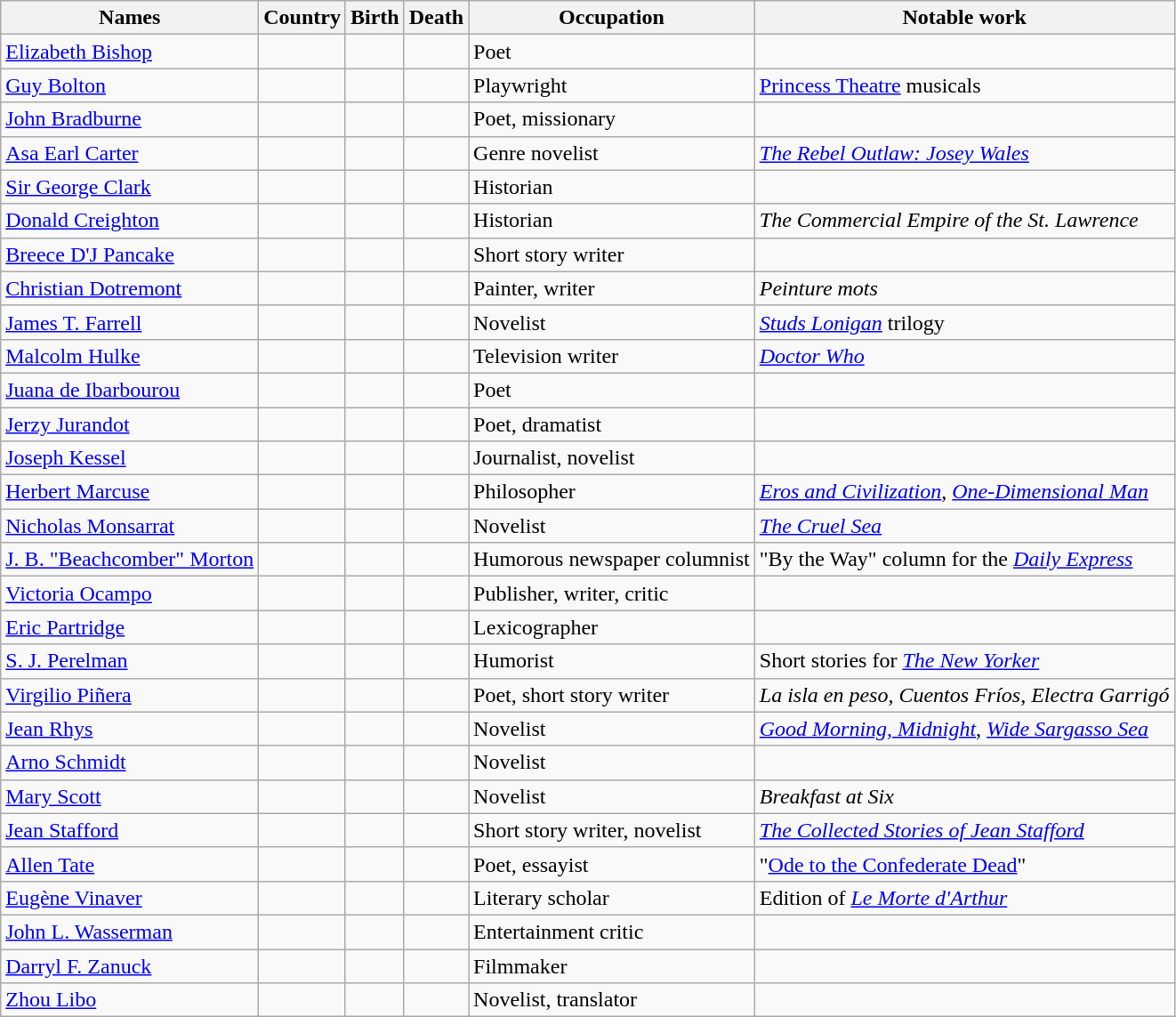<table class="wikitable sortable" border="1" style="border-spacing:0 style="width:100%">
<tr>
<th>Names</th>
<th>Country</th>
<th>Birth</th>
<th>Death</th>
<th>Occupation</th>
<th>Notable work</th>
</tr>
<tr>
<td><a href='#'>Elizabeth Bishop</a></td>
<td></td>
<td></td>
<td></td>
<td>Poet</td>
<td></td>
</tr>
<tr>
<td><a href='#'>Guy Bolton</a></td>
<td></td>
<td></td>
<td></td>
<td>Playwright</td>
<td><a href='#'>Princess Theatre</a> musicals</td>
</tr>
<tr>
<td><a href='#'>John Bradburne</a></td>
<td></td>
<td></td>
<td></td>
<td>Poet, missionary</td>
<td></td>
</tr>
<tr>
<td><a href='#'>Asa Earl Carter</a></td>
<td></td>
<td></td>
<td></td>
<td>Genre novelist</td>
<td><em><a href='#'>The Rebel Outlaw: Josey Wales</a></em></td>
</tr>
<tr>
<td><a href='#'>Sir George Clark</a></td>
<td></td>
<td></td>
<td></td>
<td>Historian</td>
<td></td>
</tr>
<tr>
<td><a href='#'>Donald Creighton</a></td>
<td></td>
<td></td>
<td></td>
<td>Historian</td>
<td><em>The Commercial Empire of the St. Lawrence</em></td>
</tr>
<tr>
<td><a href='#'>Breece D'J Pancake</a></td>
<td></td>
<td></td>
<td></td>
<td>Short story writer</td>
<td></td>
</tr>
<tr>
<td><a href='#'>Christian Dotremont</a></td>
<td></td>
<td></td>
<td></td>
<td>Painter, writer</td>
<td><em>Peinture mots</em></td>
</tr>
<tr>
<td><a href='#'>James T. Farrell</a></td>
<td></td>
<td></td>
<td></td>
<td>Novelist</td>
<td><em><a href='#'>Studs Lonigan</a></em> trilogy</td>
</tr>
<tr>
<td><a href='#'>Malcolm Hulke</a></td>
<td></td>
<td></td>
<td></td>
<td>Television writer</td>
<td><em><a href='#'>Doctor Who</a></em></td>
</tr>
<tr>
<td><a href='#'>Juana de Ibarbourou</a></td>
<td></td>
<td></td>
<td></td>
<td>Poet</td>
<td></td>
</tr>
<tr>
<td><a href='#'>Jerzy Jurandot</a></td>
<td></td>
<td></td>
<td></td>
<td>Poet, dramatist</td>
<td></td>
</tr>
<tr>
<td><a href='#'>Joseph Kessel</a></td>
<td></td>
<td></td>
<td></td>
<td>Journalist, novelist</td>
<td></td>
</tr>
<tr>
<td><a href='#'>Herbert Marcuse</a></td>
<td></td>
<td></td>
<td></td>
<td>Philosopher</td>
<td><em><a href='#'>Eros and Civilization</a></em>, <em><a href='#'>One-Dimensional Man</a></em></td>
</tr>
<tr>
<td><a href='#'>Nicholas Monsarrat</a></td>
<td></td>
<td></td>
<td></td>
<td>Novelist</td>
<td><em><a href='#'>The Cruel Sea</a></em></td>
</tr>
<tr>
<td><a href='#'>J. B. "Beachcomber" Morton</a></td>
<td></td>
<td></td>
<td></td>
<td>Humorous newspaper columnist</td>
<td>"By the Way" column for the <em><a href='#'>Daily Express</a></em></td>
</tr>
<tr>
<td><a href='#'>Victoria Ocampo</a></td>
<td></td>
<td></td>
<td></td>
<td>Publisher, writer, critic</td>
<td></td>
</tr>
<tr>
<td><a href='#'>Eric Partridge</a></td>
<td></td>
<td></td>
<td></td>
<td>Lexicographer</td>
<td></td>
</tr>
<tr>
<td><a href='#'>S. J. Perelman</a></td>
<td></td>
<td></td>
<td></td>
<td>Humorist</td>
<td>Short stories for <em><a href='#'>The New Yorker</a></em></td>
</tr>
<tr>
<td><a href='#'>Virgilio Piñera</a></td>
<td></td>
<td></td>
<td></td>
<td>Poet, short story writer</td>
<td><em>La isla en peso</em>, <em>Cuentos Fríos</em>, <em>Electra Garrigó</em></td>
</tr>
<tr>
<td><a href='#'>Jean Rhys</a></td>
<td></td>
<td></td>
<td></td>
<td>Novelist</td>
<td><em><a href='#'>Good Morning, Midnight</a></em>, <em><a href='#'>Wide Sargasso Sea</a></em></td>
</tr>
<tr>
<td><a href='#'>Arno Schmidt</a></td>
<td></td>
<td></td>
<td></td>
<td>Novelist</td>
<td></td>
</tr>
<tr>
<td><a href='#'>Mary Scott</a></td>
<td></td>
<td></td>
<td></td>
<td>Novelist</td>
<td><em>Breakfast at Six</em></td>
</tr>
<tr>
<td><a href='#'>Jean Stafford</a></td>
<td></td>
<td></td>
<td></td>
<td>Short story writer, novelist</td>
<td><em><a href='#'>The Collected Stories of Jean Stafford</a></em></td>
</tr>
<tr>
<td><a href='#'>Allen Tate</a></td>
<td></td>
<td></td>
<td></td>
<td>Poet, essayist</td>
<td>"<a href='#'>Ode to the Confederate Dead</a>"</td>
</tr>
<tr>
<td><a href='#'>Eugène Vinaver</a></td>
<td></td>
<td></td>
<td></td>
<td>Literary scholar</td>
<td>Edition of <em><a href='#'>Le Morte d'Arthur</a></em></td>
</tr>
<tr>
<td><a href='#'>John L. Wasserman</a></td>
<td></td>
<td></td>
<td></td>
<td>Entertainment critic</td>
<td></td>
</tr>
<tr>
<td><a href='#'>Darryl F. Zanuck</a></td>
<td></td>
<td></td>
<td></td>
<td>Filmmaker</td>
<td></td>
</tr>
<tr>
<td><a href='#'>Zhou Libo</a></td>
<td></td>
<td></td>
<td></td>
<td>Novelist, translator</td>
<td></td>
</tr>
</table>
